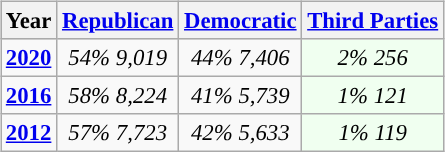<table class="wikitable" style="float:right; font-size:95%;">
<tr bgcolor=lightgrey>
<th>Year</th>
<th><a href='#'>Republican</a></th>
<th><a href='#'>Democratic</a></th>
<th><a href='#'>Third Parties</a></th>
</tr>
<tr>
<td style="text-align:center; "><strong><a href='#'>2020</a></strong></td>
<td style="text-align:center; "><em>54%</em> <em>9,019</em></td>
<td style="text-align:center; "><em>44%</em> <em>7,406</em></td>
<td style="text-align:center; background:honeyDew;"><em>2%</em> <em>256</em></td>
</tr>
<tr>
<td style="text-align:center; "><strong><a href='#'>2016</a></strong></td>
<td style="text-align:center; "><em>58%</em> <em>8,224</em></td>
<td style="text-align:center; "><em>41%</em> <em>5,739</em></td>
<td style="text-align:center; background:honeyDew;"><em>1%</em> <em>121</em></td>
</tr>
<tr>
<td style="text-align:center; "><strong><a href='#'>2012</a></strong></td>
<td style="text-align:center; "><em>57%</em> <em>7,723</em></td>
<td style="text-align:center; "><em>42%</em> <em>5,633</em></td>
<td style="text-align:center; background:honeyDew;"><em>1%</em> <em>119</em></td>
</tr>
</table>
